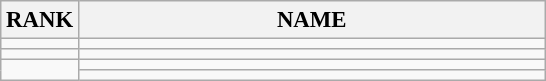<table class="wikitable" style="font-size:95%;">
<tr>
<th>RANK</th>
<th align="left" style="width: 20em">NAME</th>
</tr>
<tr>
<td align="center"></td>
<td></td>
</tr>
<tr>
<td align="center"></td>
<td></td>
</tr>
<tr>
<td rowspan=2 align="center"></td>
<td></td>
</tr>
<tr>
<td></td>
</tr>
</table>
